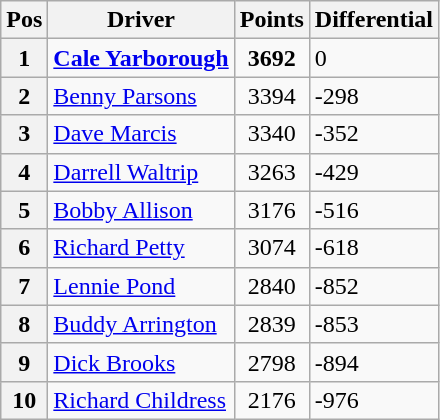<table class="wikitable">
<tr>
<th>Pos</th>
<th>Driver</th>
<th>Points</th>
<th>Differential</th>
</tr>
<tr>
<th>1 </th>
<td><strong><a href='#'>Cale Yarborough</a></strong></td>
<td style="text-align:center;"><strong>3692</strong></td>
<td>0</td>
</tr>
<tr>
<th>2 </th>
<td><a href='#'>Benny Parsons</a></td>
<td style="text-align:center;">3394</td>
<td>-298</td>
</tr>
<tr>
<th>3 </th>
<td><a href='#'>Dave Marcis</a></td>
<td style="text-align:center;">3340</td>
<td>-352</td>
</tr>
<tr>
<th>4 </th>
<td><a href='#'>Darrell Waltrip</a></td>
<td style="text-align:center;">3263</td>
<td>-429</td>
</tr>
<tr>
<th>5 </th>
<td><a href='#'>Bobby Allison</a></td>
<td style="text-align:center;">3176</td>
<td>-516</td>
</tr>
<tr>
<th>6 </th>
<td><a href='#'>Richard Petty</a></td>
<td style="text-align:center;">3074</td>
<td>-618</td>
</tr>
<tr>
<th>7 </th>
<td><a href='#'>Lennie Pond</a></td>
<td style="text-align:center;">2840</td>
<td>-852</td>
</tr>
<tr>
<th>8 </th>
<td><a href='#'>Buddy Arrington</a></td>
<td style="text-align:center;">2839</td>
<td>-853</td>
</tr>
<tr>
<th>9 </th>
<td><a href='#'>Dick Brooks</a></td>
<td style="text-align:center;">2798</td>
<td>-894</td>
</tr>
<tr>
<th>10 </th>
<td><a href='#'>Richard Childress</a></td>
<td style="text-align:center;">2176</td>
<td>-976</td>
</tr>
</table>
